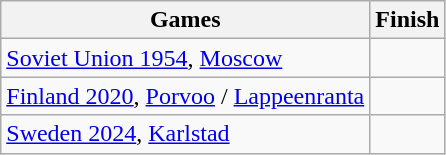<table class="wikitable sortable">
<tr>
<th>Games</th>
<th>Finish</th>
</tr>
<tr>
<td> <a href='#'>Soviet Union 1954</a>, <a href='#'>Moscow</a></td>
<td></td>
</tr>
<tr>
<td> <a href='#'>Finland 2020</a>, <a href='#'>Porvoo</a> / <a href='#'>Lappeenranta</a></td>
<td></td>
</tr>
<tr>
<td> <a href='#'>Sweden 2024</a>, <a href='#'>Karlstad</a></td>
<td></td>
</tr>
</table>
